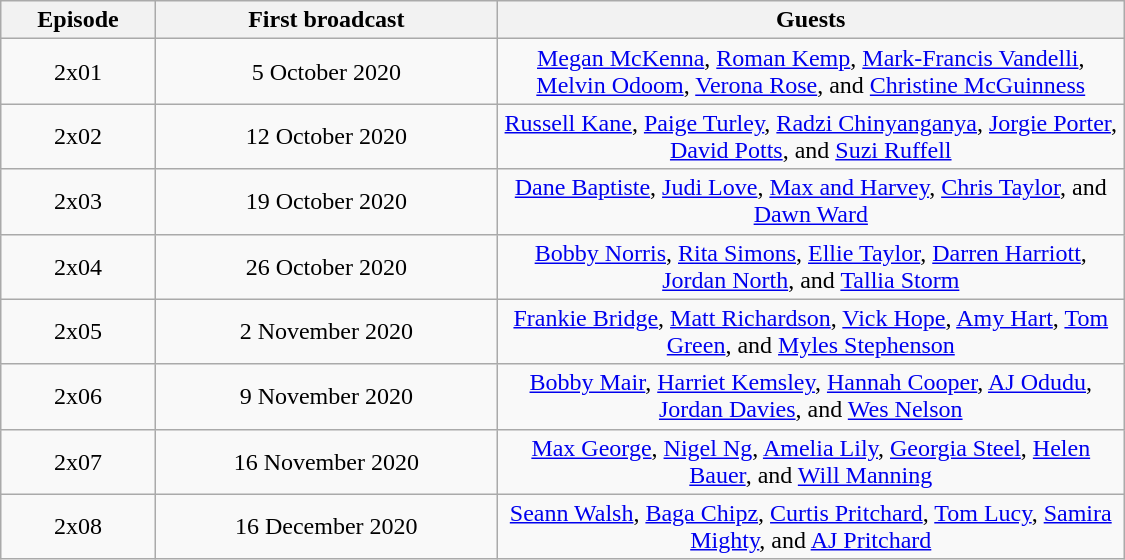<table class="wikitable" width="750" style="text-align:center;">
<tr>
<th width="8%">Episode</th>
<th width="18%">First broadcast</th>
<th width="33%">Guests</th>
</tr>
<tr>
<td>2x01</td>
<td>5 October 2020</td>
<td><a href='#'>Megan McKenna</a>, <a href='#'>Roman Kemp</a>, <a href='#'>Mark-Francis Vandelli</a>, <a href='#'>Melvin Odoom</a>, <a href='#'>Verona Rose</a>, and <a href='#'>Christine McGuinness</a></td>
</tr>
<tr>
<td>2x02</td>
<td>12 October 2020</td>
<td><a href='#'>Russell Kane</a>, <a href='#'>Paige Turley</a>, <a href='#'>Radzi Chinyanganya</a>, <a href='#'>Jorgie Porter</a>, <a href='#'>David Potts</a>, and <a href='#'>Suzi Ruffell</a></td>
</tr>
<tr>
<td>2x03</td>
<td>19 October 2020</td>
<td><a href='#'>Dane Baptiste</a>, <a href='#'>Judi Love</a>, <a href='#'>Max and Harvey</a>, <a href='#'>Chris Taylor</a>, and <a href='#'>Dawn Ward</a></td>
</tr>
<tr>
<td>2x04</td>
<td>26 October 2020</td>
<td><a href='#'>Bobby Norris</a>, <a href='#'>Rita Simons</a>, <a href='#'>Ellie Taylor</a>, <a href='#'>Darren Harriott</a>, <a href='#'>Jordan North</a>, and <a href='#'>Tallia Storm</a></td>
</tr>
<tr>
<td>2x05</td>
<td>2 November 2020</td>
<td><a href='#'>Frankie Bridge</a>, <a href='#'>Matt Richardson</a>, <a href='#'>Vick Hope</a>, <a href='#'>Amy Hart</a>, <a href='#'>Tom Green</a>, and <a href='#'>Myles Stephenson</a></td>
</tr>
<tr>
<td>2x06</td>
<td>9 November 2020</td>
<td><a href='#'>Bobby Mair</a>, <a href='#'>Harriet Kemsley</a>, <a href='#'>Hannah Cooper</a>, <a href='#'>AJ Odudu</a>, <a href='#'>Jordan Davies</a>, and <a href='#'>Wes Nelson</a></td>
</tr>
<tr>
<td>2x07</td>
<td>16 November 2020</td>
<td><a href='#'>Max George</a>, <a href='#'>Nigel Ng</a>, <a href='#'>Amelia Lily</a>, <a href='#'>Georgia Steel</a>, <a href='#'>Helen Bauer</a>, and <a href='#'>Will Manning</a></td>
</tr>
<tr>
<td>2x08</td>
<td>16 December 2020</td>
<td><a href='#'>Seann Walsh</a>, <a href='#'>Baga Chipz</a>, <a href='#'>Curtis Pritchard</a>, <a href='#'>Tom Lucy</a>, <a href='#'>Samira Mighty</a>, and <a href='#'>AJ Pritchard</a></td>
</tr>
</table>
